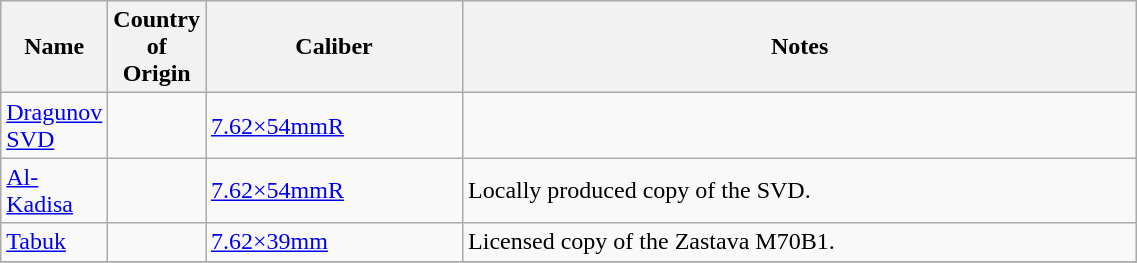<table class="wikitable" width="60%" border="0">
<tr>
<th width="5%">Name</th>
<th width="5%">Country of Origin</th>
<th>Caliber</th>
<th>Notes</th>
</tr>
<tr>
<td><a href='#'>Dragunov SVD</a></td>
<td></td>
<td><a href='#'>7.62×54mmR</a></td>
<td></td>
</tr>
<tr>
<td><a href='#'>Al-Kadisa</a></td>
<td></td>
<td><a href='#'>7.62×54mmR</a></td>
<td>Locally produced copy of the SVD.</td>
</tr>
<tr>
<td><a href='#'>Tabuk</a></td>
<td></td>
<td><a href='#'>7.62×39mm</a></td>
<td>Licensed copy of the Zastava M70B1.</td>
</tr>
<tr>
</tr>
</table>
